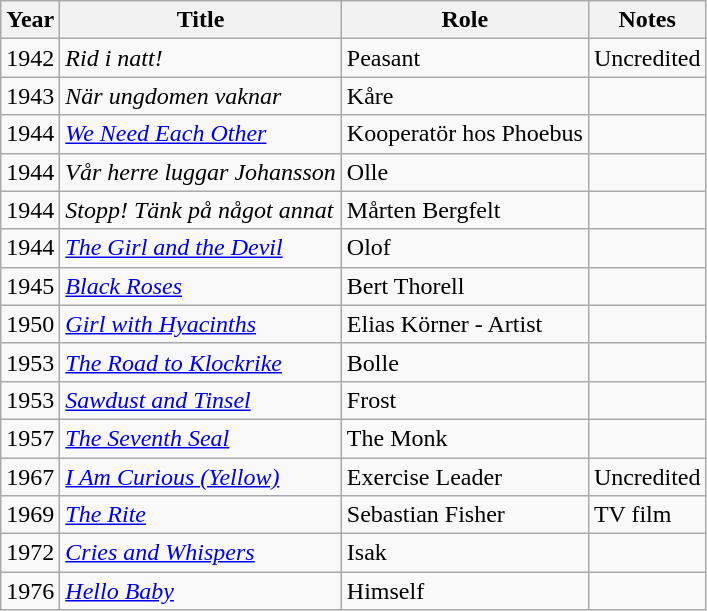<table class="wikitable">
<tr>
<th>Year</th>
<th>Title</th>
<th>Role</th>
<th>Notes</th>
</tr>
<tr>
<td>1942</td>
<td><em>Rid i natt!</em></td>
<td>Peasant</td>
<td>Uncredited</td>
</tr>
<tr>
<td>1943</td>
<td><em>När ungdomen vaknar</em></td>
<td>Kåre</td>
<td></td>
</tr>
<tr>
<td>1944</td>
<td><em><a href='#'>We Need Each Other</a></em></td>
<td>Kooperatör hos Phoebus</td>
<td></td>
</tr>
<tr>
<td>1944</td>
<td><em>Vår herre luggar Johansson</em></td>
<td>Olle</td>
<td></td>
</tr>
<tr>
<td>1944</td>
<td><em>Stopp! Tänk på något annat</em></td>
<td>Mårten Bergfelt</td>
<td></td>
</tr>
<tr>
<td>1944</td>
<td><em><a href='#'>The Girl and the Devil</a></em></td>
<td>Olof</td>
<td></td>
</tr>
<tr>
<td>1945</td>
<td><em><a href='#'>Black Roses</a></em></td>
<td>Bert Thorell</td>
<td></td>
</tr>
<tr>
<td>1950</td>
<td><em><a href='#'>Girl with Hyacinths</a></em></td>
<td>Elias Körner - Artist</td>
<td></td>
</tr>
<tr>
<td>1953</td>
<td><em><a href='#'>The Road to Klockrike</a></em></td>
<td>Bolle</td>
<td></td>
</tr>
<tr>
<td>1953</td>
<td><em><a href='#'>Sawdust and Tinsel</a></em></td>
<td>Frost</td>
<td></td>
</tr>
<tr>
<td>1957</td>
<td><em><a href='#'>The Seventh Seal</a></em></td>
<td>The Monk</td>
<td></td>
</tr>
<tr>
<td>1967</td>
<td><em><a href='#'>I Am Curious (Yellow)</a></em></td>
<td>Exercise Leader</td>
<td>Uncredited</td>
</tr>
<tr>
<td>1969</td>
<td><em><a href='#'>The Rite</a></em></td>
<td>Sebastian Fisher</td>
<td>TV film</td>
</tr>
<tr>
<td>1972</td>
<td><em><a href='#'>Cries and Whispers</a></em></td>
<td>Isak</td>
<td></td>
</tr>
<tr>
<td>1976</td>
<td><em><a href='#'>Hello Baby</a></em></td>
<td>Himself</td>
<td></td>
</tr>
</table>
